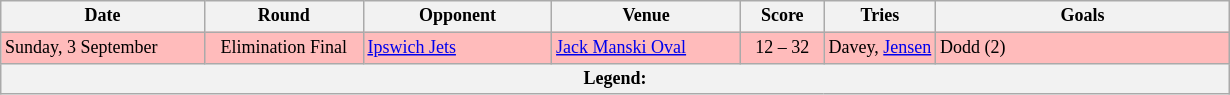<table class="wikitable" style="font-size:75%;">
<tr>
<th style="width:130px;">Date</th>
<th style="width:100px;">Round</th>
<th style="width:120px;">Opponent</th>
<th style="width:120px;">Venue</th>
<th style="width:50px;">Score</th>
<th style="width:500x;">Tries</th>
<th style="width:190px;">Goals</th>
</tr>
<tr style="background:#fbb;">
<td>Sunday, 3 September</td>
<td style="text-align:center;">Elimination Final</td>
<td> <a href='#'>Ipswich Jets</a></td>
<td><a href='#'>Jack Manski Oval</a></td>
<td style="text-align:center;">12 – 32</td>
<td>Davey, <a href='#'>Jensen</a></td>
<td>Dodd (2)</td>
</tr>
<tr>
<th colspan="7"><strong>Legend</strong>:    </th>
</tr>
</table>
